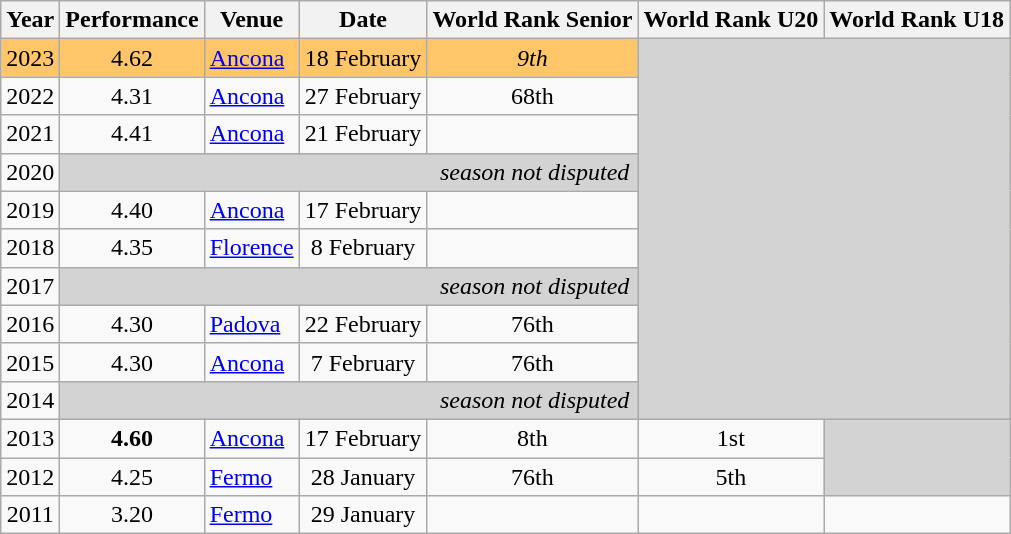<table class="wikitable" style="text-align:center">
<tr>
<th>Year</th>
<th>Performance</th>
<th>Venue</th>
<th>Date</th>
<th>World Rank Senior</th>
<th>World Rank U20</th>
<th>World Rank U18</th>
</tr>
<tr bgcolor=FFC569>
<td>2023</td>
<td>4.62</td>
<td align=left> <a href='#'>Ancona</a></td>
<td>18 February</td>
<td><em>9th</em></td>
<td bgcolor=lightgrey colspan=2 rowspan=10></td>
</tr>
<tr>
<td>2022</td>
<td>4.31</td>
<td align=left> <a href='#'>Ancona</a></td>
<td>27 February</td>
<td>68th</td>
</tr>
<tr>
<td>2021</td>
<td>4.41</td>
<td align=left> <a href='#'>Ancona</a></td>
<td>21 February</td>
<td></td>
</tr>
<tr>
<td>2020</td>
<td bgcolor=lightgrey colspan=6 aling=center><em>season not disputed</em></td>
</tr>
<tr>
<td>2019</td>
<td>4.40</td>
<td align=left> <a href='#'>Ancona</a></td>
<td>17 February</td>
<td></td>
</tr>
<tr>
<td>2018</td>
<td>4.35</td>
<td align=left> <a href='#'>Florence</a></td>
<td>8 February</td>
<td></td>
</tr>
<tr>
<td>2017</td>
<td bgcolor=lightgrey colspan=6><em>season not disputed</em></td>
</tr>
<tr>
<td>2016</td>
<td>4.30</td>
<td align=left> <a href='#'>Padova</a></td>
<td>22 February</td>
<td>76th</td>
</tr>
<tr>
<td>2015</td>
<td>4.30</td>
<td align=left> <a href='#'>Ancona</a></td>
<td>7 February</td>
<td>76th</td>
</tr>
<tr>
<td>2014</td>
<td bgcolor=lightgrey colspan=6><em>season not disputed</em></td>
</tr>
<tr>
<td>2013</td>
<td><strong>4.60</strong></td>
<td align=left> <a href='#'>Ancona</a></td>
<td>17 February</td>
<td>8th</td>
<td>1st</td>
<td bgcolor=lightgrey rowspan=2></td>
</tr>
<tr>
<td>2012</td>
<td>4.25</td>
<td align=left> <a href='#'>Fermo</a></td>
<td>28 January</td>
<td>76th</td>
<td>5th</td>
</tr>
<tr>
<td>2011</td>
<td>3.20</td>
<td align=left> <a href='#'>Fermo</a></td>
<td>29 January</td>
<td></td>
<td></td>
<td></td>
</tr>
</table>
